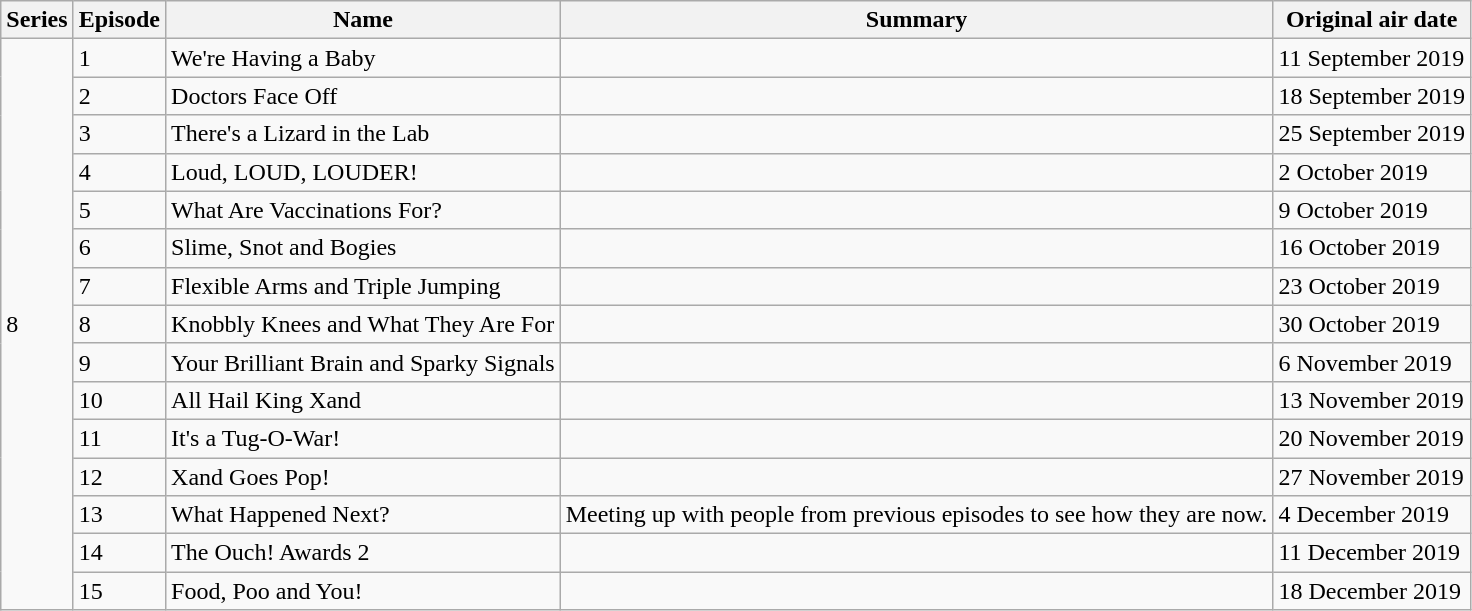<table class="wikitable">
<tr>
<th>Series</th>
<th>Episode</th>
<th>Name</th>
<th>Summary</th>
<th>Original air date</th>
</tr>
<tr>
<td rowspan="15">8</td>
<td>1</td>
<td>We're Having a Baby</td>
<td></td>
<td>11 September 2019</td>
</tr>
<tr>
<td>2</td>
<td>Doctors Face Off</td>
<td></td>
<td>18 September 2019</td>
</tr>
<tr>
<td>3</td>
<td>There's a Lizard in the Lab</td>
<td></td>
<td>25 September 2019</td>
</tr>
<tr>
<td>4</td>
<td>Loud, LOUD, LOUDER!</td>
<td></td>
<td>2 October 2019</td>
</tr>
<tr>
<td>5</td>
<td>What Are Vaccinations For?</td>
<td></td>
<td>9 October 2019</td>
</tr>
<tr>
<td>6</td>
<td>Slime, Snot and Bogies</td>
<td></td>
<td>16 October 2019</td>
</tr>
<tr>
<td>7</td>
<td>Flexible Arms and Triple Jumping</td>
<td></td>
<td>23 October 2019</td>
</tr>
<tr>
<td>8</td>
<td>Knobbly Knees and What They Are For</td>
<td></td>
<td>30 October 2019</td>
</tr>
<tr>
<td>9</td>
<td>Your Brilliant Brain and Sparky Signals</td>
<td></td>
<td>6 November 2019</td>
</tr>
<tr>
<td>10</td>
<td>All Hail King Xand</td>
<td></td>
<td>13 November 2019</td>
</tr>
<tr>
<td>11</td>
<td>It's a Tug-O-War!</td>
<td></td>
<td>20 November 2019</td>
</tr>
<tr>
<td>12</td>
<td>Xand Goes Pop!</td>
<td></td>
<td>27 November 2019</td>
</tr>
<tr>
<td>13</td>
<td>What Happened Next?</td>
<td>Meeting up with people from previous episodes to see how they are now.</td>
<td>4 December 2019</td>
</tr>
<tr>
<td>14</td>
<td>The Ouch! Awards 2</td>
<td></td>
<td>11 December 2019</td>
</tr>
<tr>
<td>15</td>
<td>Food, Poo and You!</td>
<td></td>
<td>18 December 2019</td>
</tr>
</table>
